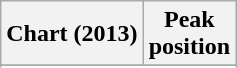<table class="wikitable sortable plainrowheaders" style="text-align:center">
<tr>
<th scope="col">Chart (2013)</th>
<th scope="col">Peak<br>position</th>
</tr>
<tr>
</tr>
<tr>
</tr>
<tr>
</tr>
<tr>
</tr>
<tr>
</tr>
</table>
